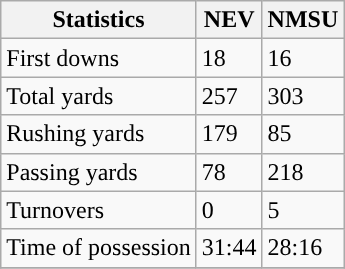<table class="wikitable" style="float: left;">
<tr>
<th>Statistics</th>
<th>NEV</th>
<th>NMSU</th>
</tr>
<tr>
<td>First downs</td>
<td>18</td>
<td>16</td>
</tr>
<tr>
<td>Total yards</td>
<td>257</td>
<td>303</td>
</tr>
<tr>
<td>Rushing yards</td>
<td>179</td>
<td>85</td>
</tr>
<tr>
<td>Passing yards</td>
<td>78</td>
<td>218</td>
</tr>
<tr>
<td>Turnovers</td>
<td>0</td>
<td>5</td>
</tr>
<tr>
<td>Time of possession</td>
<td>31:44</td>
<td>28:16</td>
</tr>
<tr>
</tr>
</table>
